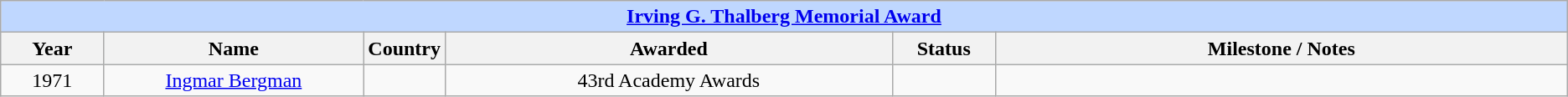<table class="wikitable" style="text-align: center">
<tr ---- bgcolor="#bfd7ff">
<td colspan=6 align=center><strong><a href='#'>Irving G. Thalberg Memorial Award</a></strong></td>
</tr>
<tr ---- bgcolor="#ebf5ff">
<th width="75">Year</th>
<th width="200">Name</th>
<th width="50">Country</th>
<th width="350">Awarded</th>
<th width="75">Status</th>
<th width="450">Milestone / Notes</th>
</tr>
<tr>
<td style="text-align: center">1971</td>
<td><a href='#'>Ingmar Bergman</a></td>
<td style="text-align: center"></td>
<td>43rd Academy Awards</td>
<td></td>
<td></td>
</tr>
</table>
